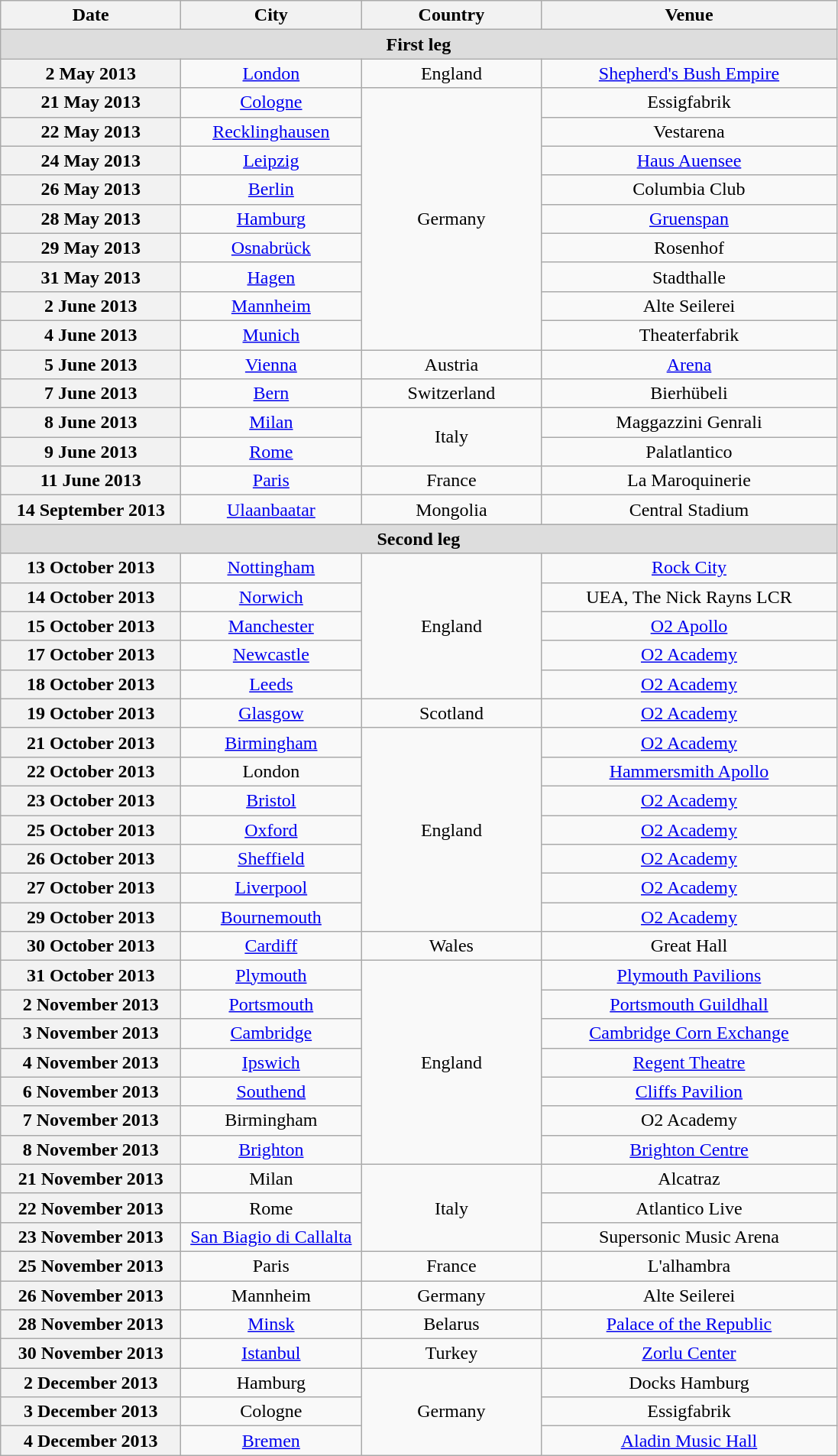<table class="wikitable plainrowheaders" style="text-align:center;">
<tr>
<th style="width:150px;">Date</th>
<th style="width:150px;">City</th>
<th style="width:150px;">Country</th>
<th style="width:250px;">Venue</th>
</tr>
<tr style="background:#ddd;">
<td colspan="4"><strong>First leg</strong></td>
</tr>
<tr>
<th scope="row">2 May 2013</th>
<td><a href='#'>London</a></td>
<td>England</td>
<td><a href='#'>Shepherd's Bush Empire</a></td>
</tr>
<tr>
<th scope="row">21 May 2013</th>
<td><a href='#'>Cologne</a></td>
<td rowspan="9">Germany</td>
<td>Essigfabrik</td>
</tr>
<tr>
<th scope="row">22 May 2013</th>
<td><a href='#'>Recklinghausen</a></td>
<td>Vestarena</td>
</tr>
<tr>
<th scope="row">24 May 2013</th>
<td><a href='#'>Leipzig</a></td>
<td><a href='#'>Haus Auensee</a></td>
</tr>
<tr>
<th scope="row">26 May 2013</th>
<td><a href='#'>Berlin</a></td>
<td>Columbia Club</td>
</tr>
<tr>
<th scope="row">28 May 2013</th>
<td><a href='#'>Hamburg</a></td>
<td><a href='#'>Gruenspan</a></td>
</tr>
<tr>
<th scope="row">29 May 2013</th>
<td><a href='#'>Osnabrück</a></td>
<td>Rosenhof</td>
</tr>
<tr>
<th scope="row">31 May 2013</th>
<td><a href='#'>Hagen</a></td>
<td>Stadthalle</td>
</tr>
<tr>
<th scope="row">2 June 2013</th>
<td><a href='#'>Mannheim</a></td>
<td>Alte Seilerei</td>
</tr>
<tr>
<th scope="row">4 June 2013</th>
<td><a href='#'>Munich</a></td>
<td>Theaterfabrik</td>
</tr>
<tr>
<th scope="row">5 June 2013</th>
<td><a href='#'>Vienna</a></td>
<td>Austria</td>
<td><a href='#'>Arena</a></td>
</tr>
<tr>
<th scope="row">7 June 2013</th>
<td><a href='#'>Bern</a></td>
<td>Switzerland</td>
<td>Bierhübeli</td>
</tr>
<tr>
<th scope="row">8 June 2013</th>
<td><a href='#'>Milan</a></td>
<td rowspan="2">Italy</td>
<td>Maggazzini Genrali</td>
</tr>
<tr>
<th scope="row">9 June 2013</th>
<td><a href='#'>Rome</a></td>
<td>Palatlantico</td>
</tr>
<tr>
<th scope="row">11 June 2013</th>
<td><a href='#'>Paris</a></td>
<td>France</td>
<td>La Maroquinerie</td>
</tr>
<tr>
<th scope="row">14 September 2013</th>
<td><a href='#'>Ulaanbaatar</a></td>
<td>Mongolia</td>
<td>Central Stadium</td>
</tr>
<tr style="background:#ddd;">
<td colspan="4"><strong>Second leg</strong></td>
</tr>
<tr>
<th scope="row">13 October 2013</th>
<td><a href='#'>Nottingham</a></td>
<td rowspan="5">England</td>
<td><a href='#'>Rock City</a></td>
</tr>
<tr>
<th scope="row">14 October 2013</th>
<td><a href='#'>Norwich</a></td>
<td>UEA, The Nick Rayns LCR</td>
</tr>
<tr>
<th scope="row">15 October 2013</th>
<td><a href='#'>Manchester</a></td>
<td><a href='#'>O2 Apollo</a></td>
</tr>
<tr>
<th scope="row">17 October 2013</th>
<td><a href='#'>Newcastle</a></td>
<td><a href='#'>O2 Academy</a></td>
</tr>
<tr>
<th scope="row">18 October 2013</th>
<td><a href='#'>Leeds</a></td>
<td><a href='#'>O2 Academy</a></td>
</tr>
<tr>
<th scope="row">19 October 2013</th>
<td><a href='#'>Glasgow</a></td>
<td>Scotland</td>
<td><a href='#'>O2 Academy</a></td>
</tr>
<tr>
<th scope="row">21 October 2013</th>
<td><a href='#'>Birmingham</a></td>
<td rowspan="7">England</td>
<td><a href='#'>O2 Academy</a></td>
</tr>
<tr>
<th scope="row">22 October 2013</th>
<td>London</td>
<td><a href='#'>Hammersmith Apollo</a></td>
</tr>
<tr>
<th scope="row">23 October 2013</th>
<td><a href='#'>Bristol</a></td>
<td><a href='#'>O2 Academy</a></td>
</tr>
<tr>
<th scope="row">25 October 2013</th>
<td><a href='#'>Oxford</a></td>
<td><a href='#'>O2 Academy</a></td>
</tr>
<tr>
<th scope="row">26 October 2013</th>
<td><a href='#'>Sheffield</a></td>
<td><a href='#'>O2 Academy</a></td>
</tr>
<tr>
<th scope="row">27 October 2013</th>
<td><a href='#'>Liverpool</a></td>
<td><a href='#'>O2 Academy</a></td>
</tr>
<tr>
<th scope="row">29 October 2013</th>
<td><a href='#'>Bournemouth</a></td>
<td><a href='#'>O2 Academy</a></td>
</tr>
<tr>
<th scope="row">30 October 2013</th>
<td><a href='#'>Cardiff</a></td>
<td>Wales</td>
<td>Great Hall</td>
</tr>
<tr>
<th scope="row">31 October 2013</th>
<td><a href='#'>Plymouth</a></td>
<td rowspan="7">England</td>
<td><a href='#'>Plymouth Pavilions</a></td>
</tr>
<tr>
<th scope="row">2 November 2013</th>
<td><a href='#'>Portsmouth</a></td>
<td><a href='#'>Portsmouth Guildhall</a></td>
</tr>
<tr>
<th scope="row">3 November 2013</th>
<td><a href='#'>Cambridge</a></td>
<td><a href='#'>Cambridge Corn Exchange</a></td>
</tr>
<tr>
<th scope="row">4 November 2013</th>
<td><a href='#'>Ipswich</a></td>
<td><a href='#'>Regent Theatre</a></td>
</tr>
<tr>
<th scope="row">6 November 2013</th>
<td><a href='#'>Southend</a></td>
<td><a href='#'>Cliffs Pavilion</a></td>
</tr>
<tr>
<th scope="row">7 November 2013</th>
<td>Birmingham</td>
<td>O2 Academy</td>
</tr>
<tr>
<th scope="row">8 November 2013</th>
<td><a href='#'>Brighton</a></td>
<td><a href='#'>Brighton Centre</a></td>
</tr>
<tr>
<th scope="row">21 November 2013</th>
<td>Milan</td>
<td rowspan="3">Italy</td>
<td>Alcatraz</td>
</tr>
<tr>
<th scope="row">22 November 2013</th>
<td>Rome</td>
<td>Atlantico Live</td>
</tr>
<tr>
<th scope="row">23 November 2013</th>
<td><a href='#'>San Biagio di Callalta</a></td>
<td>Supersonic Music Arena</td>
</tr>
<tr>
<th scope="row">25 November 2013</th>
<td>Paris</td>
<td>France</td>
<td>L'alhambra</td>
</tr>
<tr>
<th scope="row">26 November 2013</th>
<td>Mannheim</td>
<td>Germany</td>
<td>Alte Seilerei</td>
</tr>
<tr>
<th scope="row">28 November 2013</th>
<td><a href='#'>Minsk</a></td>
<td>Belarus</td>
<td><a href='#'>Palace of the Republic</a></td>
</tr>
<tr>
<th scope="row">30 November 2013</th>
<td><a href='#'>Istanbul</a></td>
<td>Turkey</td>
<td><a href='#'>Zorlu Center</a></td>
</tr>
<tr>
<th scope="row">2 December 2013</th>
<td>Hamburg</td>
<td rowspan="3">Germany</td>
<td>Docks Hamburg</td>
</tr>
<tr>
<th scope="row">3 December 2013</th>
<td>Cologne</td>
<td>Essigfabrik</td>
</tr>
<tr>
<th scope="row">4 December 2013</th>
<td><a href='#'>Bremen</a></td>
<td><a href='#'>Aladin Music Hall</a></td>
</tr>
</table>
